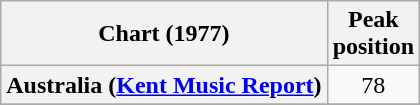<table class="wikitable sortable plainrowheaders" style="text-align:center">
<tr>
<th scope="col">Chart (1977)</th>
<th scope="col">Peak<br>position</th>
</tr>
<tr>
<th scope="row">Australia (<a href='#'>Kent Music Report</a>)</th>
<td>78</td>
</tr>
<tr>
</tr>
<tr>
</tr>
<tr>
</tr>
<tr>
</tr>
</table>
